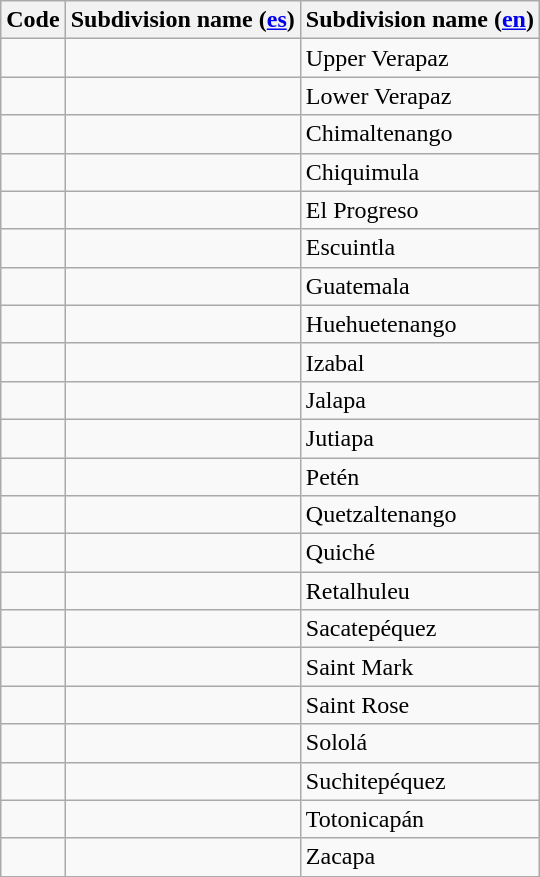<table class="wikitable sortable">
<tr>
<th>Code</th>
<th>Subdivision name (<a href='#'>es</a>)</th>
<th>Subdivision name (<a href='#'>en</a>) </th>
</tr>
<tr>
<td></td>
<td></td>
<td>Upper Verapaz</td>
</tr>
<tr>
<td></td>
<td></td>
<td>Lower Verapaz</td>
</tr>
<tr>
<td></td>
<td></td>
<td>Chimaltenango</td>
</tr>
<tr>
<td></td>
<td></td>
<td>Chiquimula</td>
</tr>
<tr>
<td></td>
<td></td>
<td>El Progreso</td>
</tr>
<tr>
<td></td>
<td></td>
<td>Escuintla</td>
</tr>
<tr>
<td></td>
<td></td>
<td>Guatemala</td>
</tr>
<tr>
<td></td>
<td></td>
<td>Huehuetenango</td>
</tr>
<tr>
<td></td>
<td></td>
<td>Izabal</td>
</tr>
<tr>
<td></td>
<td></td>
<td>Jalapa</td>
</tr>
<tr>
<td></td>
<td></td>
<td>Jutiapa</td>
</tr>
<tr>
<td></td>
<td></td>
<td>Petén</td>
</tr>
<tr>
<td></td>
<td></td>
<td>Quetzaltenango</td>
</tr>
<tr>
<td></td>
<td></td>
<td>Quiché</td>
</tr>
<tr>
<td></td>
<td></td>
<td>Retalhuleu</td>
</tr>
<tr>
<td></td>
<td></td>
<td>Sacatepéquez</td>
</tr>
<tr>
<td></td>
<td></td>
<td>Saint Mark</td>
</tr>
<tr>
<td></td>
<td></td>
<td>Saint Rose</td>
</tr>
<tr>
<td></td>
<td></td>
<td>Sololá</td>
</tr>
<tr>
<td></td>
<td></td>
<td>Suchitepéquez</td>
</tr>
<tr>
<td></td>
<td></td>
<td>Totonicapán</td>
</tr>
<tr>
<td></td>
<td></td>
<td>Zacapa</td>
</tr>
</table>
